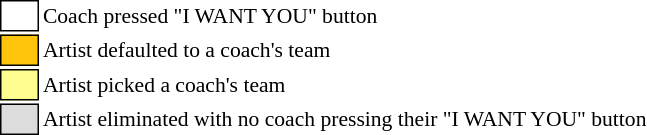<table class="toccolours" style="font-size: 90%; white-space: nowrap;">
<tr>
<td style="background:#ffffff; border:1px solid black;">  <strong></strong>  </td>
<td>Coach pressed "I WANT YOU" button</td>
</tr>
<tr>
<td style="background:#ffc40c; border:1px solid black;">      </td>
<td>Artist defaulted to a coach's team</td>
</tr>
<tr>
<td style="background:#fdfc8f; border:1px solid black;">      </td>
<td style="padding-right: 8px">Artist picked a coach's team</td>
</tr>
<tr>
<td style="background:#dcdcdc; border:1px solid black;">      </td>
<td>Artist eliminated with no coach pressing their "I WANT YOU" button</td>
</tr>
</table>
